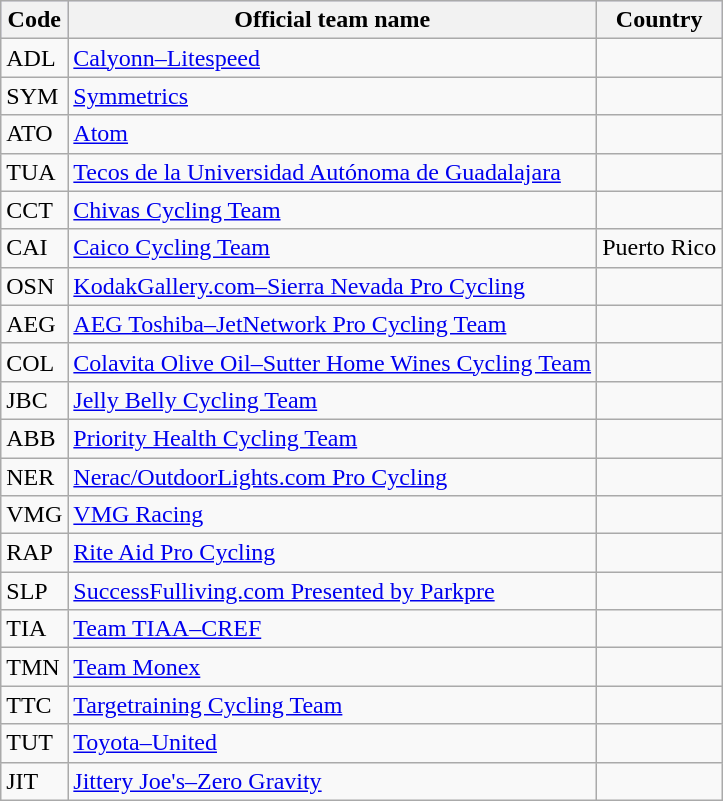<table class="wikitable">
<tr style="background:#ccccff;">
<th>Code</th>
<th>Official team name</th>
<th>Country</th>
</tr>
<tr>
<td>ADL</td>
<td><a href='#'>Calyonn–Litespeed</a></td>
<td></td>
</tr>
<tr>
<td>SYM</td>
<td><a href='#'>Symmetrics</a></td>
<td></td>
</tr>
<tr>
<td>ATO</td>
<td><a href='#'>Atom</a></td>
<td></td>
</tr>
<tr>
<td>TUA</td>
<td><a href='#'>Tecos de la Universidad Autónoma de Guadalajara</a></td>
<td></td>
</tr>
<tr>
<td>CCT</td>
<td><a href='#'>Chivas Cycling Team</a></td>
<td></td>
</tr>
<tr>
<td>CAI</td>
<td><a href='#'>Caico Cycling Team</a></td>
<td> Puerto Rico</td>
</tr>
<tr>
<td>OSN</td>
<td><a href='#'>KodakGallery.com–Sierra Nevada Pro Cycling</a></td>
<td></td>
</tr>
<tr>
<td>AEG</td>
<td><a href='#'>AEG Toshiba–JetNetwork Pro Cycling Team</a></td>
<td></td>
</tr>
<tr>
<td>COL</td>
<td><a href='#'>Colavita Olive Oil–Sutter Home Wines Cycling Team</a></td>
<td></td>
</tr>
<tr>
<td>JBC</td>
<td><a href='#'>Jelly Belly Cycling Team</a></td>
<td></td>
</tr>
<tr>
<td>ABB</td>
<td><a href='#'>Priority Health Cycling Team</a></td>
<td></td>
</tr>
<tr>
<td>NER</td>
<td><a href='#'>Nerac/OutdoorLights.com Pro Cycling</a></td>
<td></td>
</tr>
<tr>
<td>VMG</td>
<td><a href='#'>VMG Racing</a></td>
<td></td>
</tr>
<tr>
<td>RAP</td>
<td><a href='#'>Rite Aid Pro Cycling</a></td>
<td></td>
</tr>
<tr>
<td>SLP</td>
<td><a href='#'>SuccessFulliving.com Presented by Parkpre</a></td>
<td></td>
</tr>
<tr>
<td>TIA</td>
<td><a href='#'>Team TIAA–CREF</a></td>
<td></td>
</tr>
<tr>
<td>TMN</td>
<td><a href='#'>Team Monex</a></td>
<td></td>
</tr>
<tr>
<td>TTC</td>
<td><a href='#'>Targetraining Cycling Team</a></td>
<td></td>
</tr>
<tr>
<td>TUT</td>
<td><a href='#'>Toyota–United</a></td>
<td></td>
</tr>
<tr>
<td>JIT</td>
<td><a href='#'>Jittery Joe's–Zero Gravity</a></td>
<td></td>
</tr>
</table>
